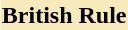<table class="toccolours" style="float:right; margin:0 0 1em 1em;">
<tr>
<th style="background:#f8eaba; text-align:center;">British Rule</th>
</tr>
<tr>
<td><br></td>
</tr>
</table>
